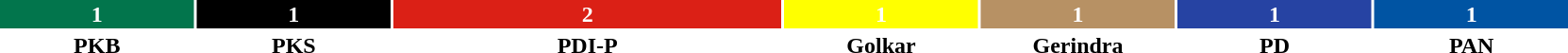<table style="width:88%; text-align:center;">
<tr style="color:white;">
<td style="background:#02754C; width:12.5%;"><strong>1</strong></td>
<td style="background:#000000; width:12.5%;"><strong>1</strong></td>
<td style="background:#DB2016; width:25%;"><strong>2</strong></td>
<td style="background:#FFFF00; width:12.5%;"><strong>1</strong></td>
<td style="background:#B79164; width:12.5%;"><strong>1</strong></td>
<td style="background:#2643A3; width:12.5%;"><strong>1</strong></td>
<td style="background:#0054A3; width:12.5%;"><strong>1</strong></td>
</tr>
<tr>
<td><span><strong>PKB</strong></span></td>
<td><span><strong>PKS</strong></span></td>
<td><span><strong>PDI-P</strong></span></td>
<td><span><strong>Golkar</strong></span></td>
<td><span><strong>Gerindra</strong></span></td>
<td><span><strong>PD</strong></span></td>
<td><span><strong>PAN</strong></span></td>
</tr>
</table>
